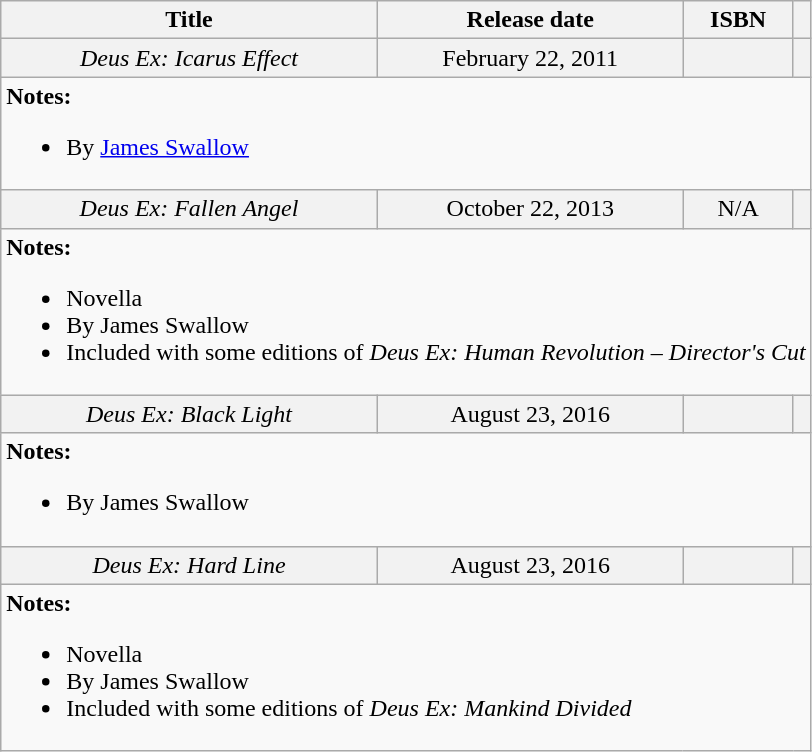<table class="wikitable">
<tr style="text-align: center">
<th>Title</th>
<th>Release date</th>
<th>ISBN</th>
<th></th>
</tr>
<tr bgcolor="#F2F2F2" align="center">
<td><em>Deus Ex: Icarus Effect</em></td>
<td>February 22, 2011</td>
<td></td>
<td></td>
</tr>
<tr>
<td colspan="4" style="border: none; vertical-align: top"><strong>Notes:</strong><br><ul><li>By <a href='#'>James Swallow</a></li></ul></td>
</tr>
<tr bgcolor="#F2F2F2" align="center">
<td><em>Deus Ex: Fallen Angel</em></td>
<td>October 22, 2013</td>
<td>N/A</td>
<td></td>
</tr>
<tr>
<td colspan="4" style="border: none; vertical-align: top"><strong>Notes:</strong><br><ul><li>Novella</li><li>By James Swallow</li><li>Included with some editions of <em>Deus Ex: Human Revolution – Director's Cut</em></li></ul></td>
</tr>
<tr bgcolor="#F2F2F2" align="center">
<td><em>Deus Ex: Black Light</em></td>
<td>August 23, 2016</td>
<td></td>
<td></td>
</tr>
<tr>
<td colspan="4" style="border: none; vertical-align: top"><strong>Notes:</strong><br><ul><li>By James Swallow</li></ul></td>
</tr>
<tr bgcolor="#F2F2F2" align="center">
<td><em>Deus Ex: Hard Line</em></td>
<td>August 23, 2016</td>
<td></td>
<td></td>
</tr>
<tr>
<td colspan="4" style="border: none; vertical-align: top"><strong>Notes:</strong><br><ul><li>Novella</li><li>By James Swallow</li><li>Included with some editions of <em>Deus Ex: Mankind Divided</em></li></ul></td>
</tr>
</table>
